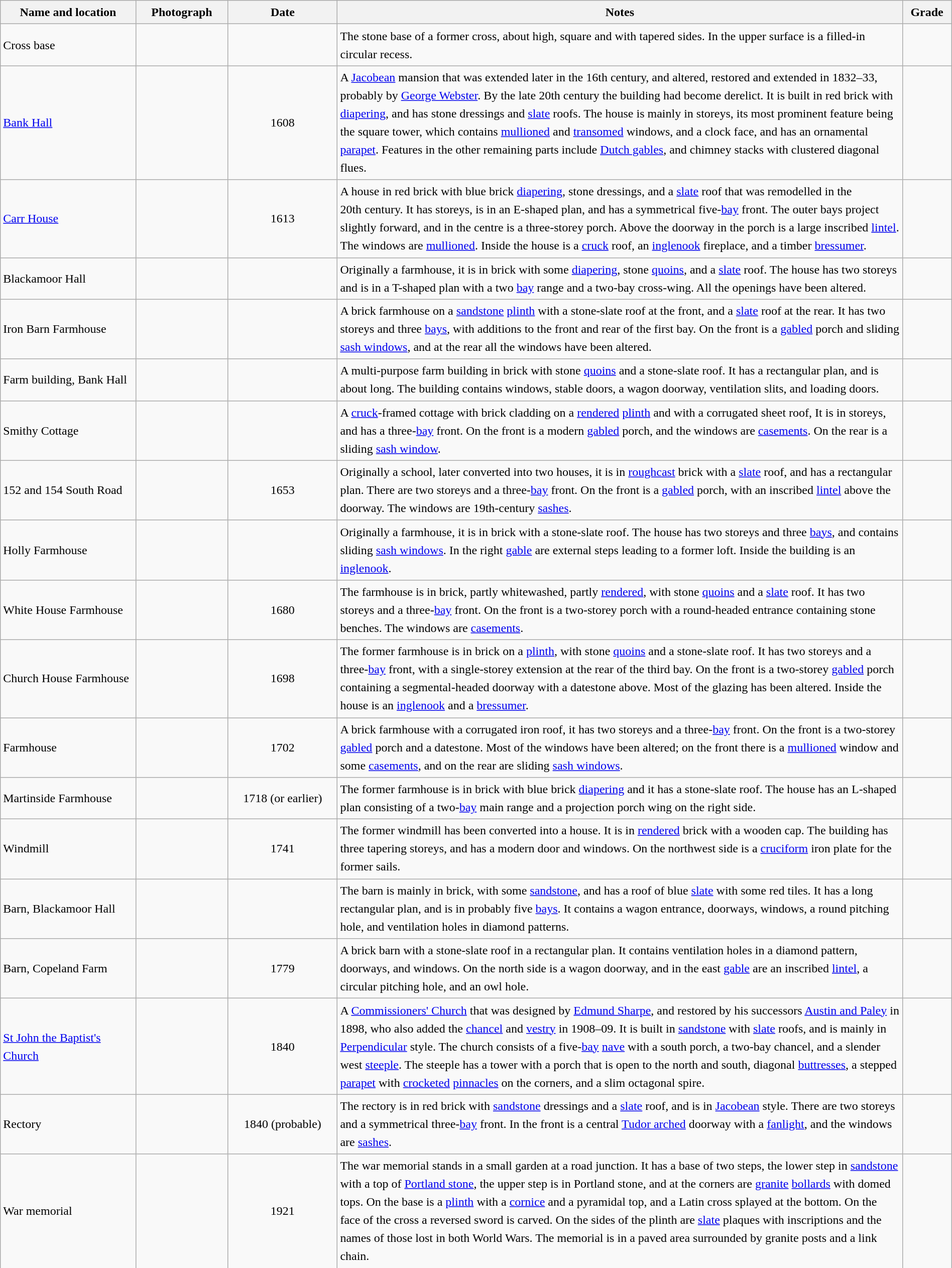<table class="wikitable sortable plainrowheaders" style="width:100%;border:0px;text-align:left;line-height:150%;">
<tr>
<th scope="col"  style="width:150px">Name and location</th>
<th scope="col"  style="width:100px" class="unsortable">Photograph</th>
<th scope="col"  style="width:120px">Date</th>
<th scope="col"  style="width:650px" class="unsortable">Notes</th>
<th scope="col"  style="width:50px">Grade</th>
</tr>
<tr>
<td>Cross base<br><small></small></td>
<td></td>
<td align="center"></td>
<td>The stone base of a former cross, about  high, square and with tapered sides.  In the upper surface is a filled-in circular recess.</td>
<td align="center" ></td>
</tr>
<tr>
<td><a href='#'>Bank Hall</a><br><small></small></td>
<td></td>
<td align="center">1608</td>
<td>A <a href='#'>Jacobean</a> mansion that was extended later in the 16th century, and altered, restored and extended in 1832–33, probably by <a href='#'>George Webster</a>.  By the late 20th century the building had become derelict.  It is built in red brick with <a href='#'>diapering</a>, and has stone dressings and <a href='#'>slate</a> roofs.  The house is mainly in  storeys, its most prominent feature being the square tower, which contains <a href='#'>mullioned</a> and <a href='#'>transomed</a> windows, and a clock face, and has an ornamental <a href='#'>parapet</a>.  Features in the other remaining parts include <a href='#'>Dutch gables</a>, and chimney stacks with clustered diagonal flues.</td>
<td align="center" ></td>
</tr>
<tr>
<td><a href='#'>Carr House</a><br><small></small></td>
<td></td>
<td align="center">1613</td>
<td>A house in red brick with blue brick <a href='#'>diapering</a>, stone dressings, and a <a href='#'>slate</a> roof that was remodelled in the 20th century.  It has  storeys, is in an E-shaped plan, and has a symmetrical five-<a href='#'>bay</a> front.  The outer bays project slightly forward, and in the centre is a three-storey porch.  Above the doorway in the porch is a large inscribed <a href='#'>lintel</a>.  The windows are <a href='#'>mullioned</a>.  Inside the house is a <a href='#'>cruck</a> roof, an <a href='#'>inglenook</a> fireplace, and a timber <a href='#'>bressumer</a>.</td>
<td align="center" ></td>
</tr>
<tr>
<td>Blackamoor Hall<br><small></small></td>
<td></td>
<td align="center"></td>
<td>Originally a farmhouse, it is in brick with some <a href='#'>diapering</a>, stone <a href='#'>quoins</a>, and a <a href='#'>slate</a> roof.  The house has two storeys and is in a T-shaped plan with a two <a href='#'>bay</a> range and a two-bay cross-wing.  All the openings have been altered.</td>
<td align="center" ></td>
</tr>
<tr>
<td>Iron Barn Farmhouse<br><small></small></td>
<td></td>
<td align="center"></td>
<td>A brick farmhouse on a <a href='#'>sandstone</a> <a href='#'>plinth</a> with a stone-slate roof at the front, and a <a href='#'>slate</a> roof at the rear.  It has two storeys and three <a href='#'>bays</a>, with additions to the front and rear of the first bay.  On the front is a <a href='#'>gabled</a> porch and sliding <a href='#'>sash windows</a>, and at the rear all the windows have been altered.</td>
<td align="center" ></td>
</tr>
<tr>
<td>Farm building, Bank Hall<br><small></small></td>
<td></td>
<td align="center"></td>
<td>A multi-purpose farm building in brick with stone <a href='#'>quoins</a> and a stone-slate roof.  It has a rectangular plan, and is about  long.  The building contains windows, stable doors, a wagon doorway, ventilation slits, and loading doors.</td>
<td align="center" ></td>
</tr>
<tr>
<td>Smithy Cottage<br><small></small></td>
<td></td>
<td align="center"></td>
<td>A <a href='#'>cruck</a>-framed cottage with brick cladding on a <a href='#'>rendered</a> <a href='#'>plinth</a> and with a corrugated sheet roof,  It is in  storeys, and has a three-<a href='#'>bay</a> front.  On the front is a modern <a href='#'>gabled</a> porch, and the windows are <a href='#'>casements</a>.  On the rear is a sliding <a href='#'>sash window</a>.</td>
<td align="center" ></td>
</tr>
<tr>
<td>152 and 154 South Road<br><small></small></td>
<td></td>
<td align="center">1653</td>
<td>Originally a school, later converted into two houses, it is in <a href='#'>roughcast</a> brick with a <a href='#'>slate</a> roof, and has a rectangular plan.  There are two storeys and a three-<a href='#'>bay</a> front.  On the front is a <a href='#'>gabled</a> porch, with an inscribed <a href='#'>lintel</a> above the doorway.  The windows are 19th-century <a href='#'>sashes</a>.</td>
<td align="center" ></td>
</tr>
<tr>
<td>Holly Farmhouse<br><small></small></td>
<td></td>
<td align="center"></td>
<td>Originally a farmhouse, it is in brick with a stone-slate roof.  The house has two storeys and three <a href='#'>bays</a>, and contains sliding <a href='#'>sash windows</a>.  In the right <a href='#'>gable</a> are external steps leading to a former loft.  Inside the building is an <a href='#'>inglenook</a>.</td>
<td align="center" ></td>
</tr>
<tr>
<td>White House Farmhouse<br><small></small></td>
<td></td>
<td align="center">1680</td>
<td>The farmhouse is in brick, partly whitewashed, partly <a href='#'>rendered</a>, with stone <a href='#'>quoins</a> and a <a href='#'>slate</a> roof.  It has two storeys and a three-<a href='#'>bay</a> front.  On the front is a two-storey porch with a round-headed entrance containing stone benches.  The windows are <a href='#'>casements</a>.</td>
<td align="center" ></td>
</tr>
<tr>
<td>Church House Farmhouse<br><small></small></td>
<td></td>
<td align="center">1698</td>
<td>The former farmhouse is in brick on a <a href='#'>plinth</a>, with stone <a href='#'>quoins</a> and a stone-slate roof.  It has two storeys and a three-<a href='#'>bay</a> front, with a single-storey extension at the rear of the third bay.  On the front is a two-storey <a href='#'>gabled</a> porch containing a segmental-headed doorway with a datestone above.  Most of the glazing has been altered.  Inside the house is an <a href='#'>inglenook</a> and a <a href='#'>bressumer</a>.</td>
<td align="center" ></td>
</tr>
<tr>
<td>Farmhouse<br><small></small></td>
<td></td>
<td align="center">1702</td>
<td>A brick farmhouse with a corrugated iron roof, it has two storeys and a three-<a href='#'>bay</a> front.  On the front is a two-storey <a href='#'>gabled</a> porch and a datestone.  Most of the windows have been altered; on the front there is a <a href='#'>mullioned</a> window and some <a href='#'>casements</a>, and on the rear are sliding <a href='#'>sash windows</a>.</td>
<td align="center" ></td>
</tr>
<tr>
<td>Martinside Farmhouse<br><small></small></td>
<td></td>
<td align="center">1718 (or earlier)</td>
<td>The former farmhouse is in brick with blue brick <a href='#'>diapering</a> and it has a stone-slate roof.  The house has an L-shaped plan consisting of a two-<a href='#'>bay</a> main range and a projection porch wing on the right side.</td>
<td align="center" ></td>
</tr>
<tr>
<td>Windmill<br><small></small></td>
<td></td>
<td align="center">1741</td>
<td>The former windmill has been converted into a house.  It is in <a href='#'>rendered</a> brick with a wooden cap.  The building has three tapering storeys, and has a modern door and windows.  On the northwest side is a <a href='#'>cruciform</a> iron plate for the former sails.</td>
<td align="center" ></td>
</tr>
<tr>
<td>Barn, Blackamoor Hall<br><small></small></td>
<td></td>
<td align="center"></td>
<td>The barn is mainly in brick, with some <a href='#'>sandstone</a>, and has a roof of blue <a href='#'>slate</a> with some red tiles.  It has a long rectangular plan, and is in probably five <a href='#'>bays</a>.  It contains a wagon entrance, doorways, windows, a round pitching hole, and ventilation holes in diamond patterns.</td>
<td align="center" ></td>
</tr>
<tr>
<td>Barn, Copeland Farm<br><small></small></td>
<td></td>
<td align="center">1779</td>
<td>A brick barn with a stone-slate roof in a rectangular plan.  It contains ventilation holes in a diamond pattern, doorways, and windows.  On the north side is a wagon doorway, and in the east <a href='#'>gable</a> are an inscribed <a href='#'>lintel</a>, a circular pitching hole, and an owl hole.</td>
<td align="center" ></td>
</tr>
<tr>
<td><a href='#'>St John the Baptist's Church</a><br><small></small></td>
<td></td>
<td align="center">1840</td>
<td>A <a href='#'>Commissioners' Church</a> that was designed by <a href='#'>Edmund Sharpe</a>, and restored by his successors <a href='#'>Austin and Paley</a> in 1898, who also added the <a href='#'>chancel</a> and <a href='#'>vestry</a> in 1908–09.  It is built in <a href='#'>sandstone</a> with <a href='#'>slate</a> roofs, and is mainly in <a href='#'>Perpendicular</a> style.  The church consists of a five-<a href='#'>bay</a> <a href='#'>nave</a> with a south porch, a two-bay chancel, and a slender west <a href='#'>steeple</a>.  The steeple has a tower with a porch that is open to the north and south, diagonal <a href='#'>buttresses</a>, a stepped <a href='#'>parapet</a> with <a href='#'>crocketed</a> <a href='#'>pinnacles</a> on the corners, and a slim octagonal spire.</td>
<td align="center" ></td>
</tr>
<tr>
<td>Rectory<br><small></small></td>
<td></td>
<td align="center">1840 (probable)</td>
<td>The rectory is in red brick with <a href='#'>sandstone</a> dressings and a <a href='#'>slate</a> roof, and is in <a href='#'>Jacobean</a> style.  There are two storeys and a symmetrical three-<a href='#'>bay</a> front.  In the front is a central <a href='#'>Tudor arched</a> doorway with a <a href='#'>fanlight</a>, and the windows are <a href='#'>sashes</a>.</td>
<td align="center" ></td>
</tr>
<tr>
<td>War memorial<br><small></small></td>
<td></td>
<td align="center">1921</td>
<td>The war memorial stands in a small garden at a road junction.  It has a base of two steps, the lower step in <a href='#'>sandstone</a> with a top of <a href='#'>Portland stone</a>, the upper step is in Portland stone, and at the corners are <a href='#'>granite</a> <a href='#'>bollards</a> with domed tops.  On the base is a <a href='#'>plinth</a> with a <a href='#'>cornice</a> and a pyramidal top, and a Latin cross splayed at the bottom.  On the face of the cross a reversed sword is carved.  On the sides of the plinth are <a href='#'>slate</a> plaques with inscriptions and the names of those lost in both World Wars.  The memorial is in a paved area surrounded by granite posts and a link chain.</td>
<td align="center" ></td>
</tr>
<tr>
</tr>
</table>
